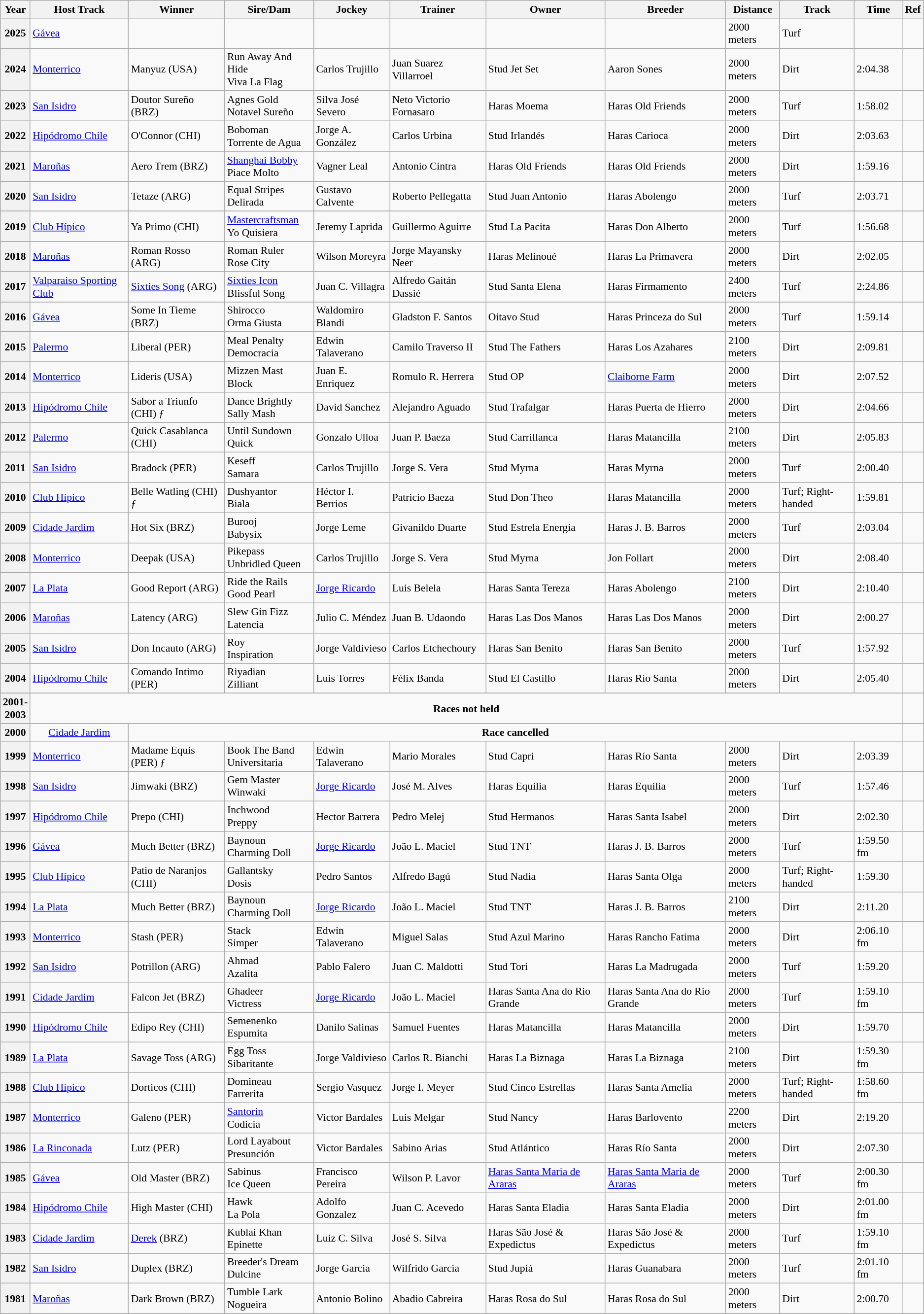<table class="wikitable" style="font-size:90%">
<tr>
<th>Year<br></th>
<th>Host Track<br></th>
<th>Winner<br></th>
<th>Sire/Dam<br></th>
<th>Jockey<br></th>
<th>Trainer<br></th>
<th>Owner<br></th>
<th>Breeder</th>
<th>Distance<br></th>
<th>Track<br></th>
<th>Time<br></th>
<th>Ref</th>
</tr>
<tr>
<th>2025</th>
<td> <a href='#'>Gávea</a></td>
<td></td>
<td></td>
<td></td>
<td></td>
<td></td>
<td></td>
<td>2000 meters</td>
<td>Turf</td>
<td></td>
<td></td>
</tr>
<tr>
<th>2024</th>
<td> <a href='#'>Monterrico</a></td>
<td> Manyuz (USA)</td>
<td> Run Away And Hide<br> Viva La Flag</td>
<td>Carlos Trujillo</td>
<td>Juan Suarez Villarroel</td>
<td>Stud Jet Set</td>
<td>Aaron Sones</td>
<td>2000 meters</td>
<td>Dirt</td>
<td>2:04.38</td>
<td></td>
</tr>
<tr>
<th>2023</th>
<td> <a href='#'>San Isidro</a></td>
<td> Doutor Sureño (BRZ)</td>
<td> Agnes Gold<br> Notavel Sureño</td>
<td>Silva José Severo</td>
<td>Neto Victorio Fornasaro</td>
<td>Haras Moema</td>
<td>Haras Old Friends</td>
<td>2000 meters</td>
<td>Turf</td>
<td>1:58.02</td>
<td></td>
</tr>
<tr>
<th>2022</th>
<td> <a href='#'>Hipódromo Chile</a></td>
<td> O'Connor (CHI)</td>
<td> Boboman<br> Torrente de Agua</td>
<td>Jorge A. González</td>
<td>Carlos Urbina</td>
<td>Stud Irlandés</td>
<td>Haras Carioca</td>
<td>2000 meters</td>
<td>Dirt</td>
<td>2:03.63</td>
<td></td>
</tr>
<tr ---->
</tr>
<tr>
<th>2021</th>
<td> <a href='#'>Maroñas</a></td>
<td> Aero Trem (BRZ)</td>
<td> <a href='#'>Shanghai Bobby</a><br> Piace Molto</td>
<td>Vagner Leal</td>
<td>Antonio Cintra</td>
<td>Haras Old Friends</td>
<td>Haras Old Friends</td>
<td>2000 meters</td>
<td>Dirt</td>
<td>1:59.16</td>
<td></td>
</tr>
<tr ---->
</tr>
<tr>
<th>2020</th>
<td> <a href='#'>San Isidro</a></td>
<td> Tetaze (ARG)</td>
<td> Equal Stripes<br> Delirada</td>
<td>Gustavo Calvente</td>
<td>Roberto Pellegatta</td>
<td>Stud Juan Antonio</td>
<td>Haras Abolengo</td>
<td>2000 meters</td>
<td>Turf</td>
<td>2:03.71</td>
<td></td>
</tr>
<tr ---->
</tr>
<tr>
<th>2019</th>
<td> <a href='#'>Club Hípico</a></td>
<td> Ya Primo (CHI)</td>
<td> <a href='#'>Mastercraftsman</a><br> Yo Quisiera</td>
<td>Jeremy Laprida</td>
<td>Guillermo Aguirre</td>
<td>Stud La Pacita</td>
<td>Haras Don Alberto</td>
<td>2000 meters</td>
<td>Turf</td>
<td>1:56.68</td>
<td></td>
</tr>
<tr ---->
</tr>
<tr>
<th>2018</th>
<td> <a href='#'>Maroñas</a></td>
<td> Roman Rosso (ARG)</td>
<td> Roman Ruler<br> Rose City</td>
<td>Wilson Moreyra</td>
<td>Jorge Mayansky Neer</td>
<td>Haras Melinoué</td>
<td>Haras La Primavera</td>
<td>2000 meters</td>
<td>Dirt</td>
<td>2:02.05</td>
<td></td>
</tr>
<tr ---->
</tr>
<tr>
<th>2017</th>
<td> <a href='#'>Valparaiso Sporting Club</a></td>
<td> <a href='#'>Sixties Song</a> (ARG)</td>
<td> <a href='#'>Sixties Icon</a><br> Blissful Song</td>
<td>Juan C. Villagra</td>
<td>Alfredo Gaitán Dassié</td>
<td>Stud Santa Elena</td>
<td>Haras Firmamento</td>
<td>2400 meters</td>
<td>Turf</td>
<td>2:24.86</td>
<td></td>
</tr>
<tr ---->
</tr>
<tr>
<th>2016</th>
<td> <a href='#'>Gávea</a></td>
<td> Some In Tieme (BRZ)</td>
<td> Shirocco<br> Orma Giusta</td>
<td>Waldomiro Blandi</td>
<td>Gladston F. Santos</td>
<td>Oitavo Stud</td>
<td>Haras Princeza do Sul</td>
<td>2000 meters</td>
<td>Turf</td>
<td>1:59.14</td>
<td></td>
</tr>
<tr ---->
</tr>
<tr>
<th>2015</th>
<td> <a href='#'>Palermo</a></td>
<td> Liberal (PER)</td>
<td> Meal Penalty<br> Democracia</td>
<td>Edwin Talaverano</td>
<td>Camilo Traverso II</td>
<td>Stud The Fathers</td>
<td>Haras Los Azahares</td>
<td>2100 meters</td>
<td>Dirt</td>
<td>2:09.81</td>
<td></td>
</tr>
<tr ---->
</tr>
<tr>
<th>2014</th>
<td> <a href='#'>Monterrico</a></td>
<td> Lideris (USA)</td>
<td> Mizzen Mast<br> Block</td>
<td>Juan E. Enriquez</td>
<td>Romulo R. Herrera</td>
<td>Stud OP</td>
<td><a href='#'>Claiborne Farm</a></td>
<td>2000 meters</td>
<td>Dirt</td>
<td>2:07.52</td>
<td></td>
</tr>
<tr ---->
<th>2013</th>
<td> <a href='#'>Hipódromo Chile</a></td>
<td> Sabor a Triunfo (CHI) ƒ</td>
<td> Dance Brightly<br> Sally Mash</td>
<td>David Sanchez</td>
<td>Alejandro Aguado</td>
<td>Stud Trafalgar</td>
<td>Haras Puerta de Hierro</td>
<td>2000 meters</td>
<td>Dirt</td>
<td>2:04.66</td>
<td></td>
</tr>
<tr ---->
<th>2012</th>
<td> <a href='#'>Palermo</a></td>
<td> Quick Casablanca (CHI)</td>
<td> Until Sundown<br> Quick</td>
<td>Gonzalo Ulloa</td>
<td>Juan P. Baeza</td>
<td>Stud Carrillanca</td>
<td>Haras Matancilla</td>
<td>2100 meters</td>
<td>Dirt</td>
<td>2:05.83</td>
<td></td>
</tr>
<tr ---->
<th>2011</th>
<td> <a href='#'>San Isidro</a></td>
<td> Bradock (PER)</td>
<td> Keseff<br> Samara</td>
<td>Carlos Trujillo</td>
<td>Jorge S. Vera</td>
<td>Stud Myrna</td>
<td>Haras Myrna</td>
<td>2000 meters</td>
<td>Turf</td>
<td>2:00.40</td>
<td></td>
</tr>
<tr ---->
<th>2010</th>
<td> <a href='#'>Club Hípico</a></td>
<td> Belle Watling (CHI) ƒ</td>
<td> Dushyantor<br> Biala</td>
<td>Héctor I. Berrios</td>
<td>Patricio Baeza</td>
<td>Stud Don Theo</td>
<td>Haras Matancilla</td>
<td>2000 meters</td>
<td>Turf; Right-handed</td>
<td>1:59.81</td>
<td></td>
</tr>
<tr ---->
<th>2009</th>
<td> <a href='#'>Cidade Jardim</a></td>
<td> Hot Six (BRZ)</td>
<td> Burooj<br> Babysix</td>
<td>Jorge Leme</td>
<td>Givanildo Duarte</td>
<td>Stud Estrela Energia</td>
<td>Haras J. B. Barros</td>
<td>2000 meters</td>
<td>Turf</td>
<td>2:03.04</td>
<td></td>
</tr>
<tr ---->
<th>2008</th>
<td> <a href='#'>Monterrico</a></td>
<td> Deepak (USA)</td>
<td> Pikepass<br> Unbridled Queen</td>
<td>Carlos Trujillo</td>
<td>Jorge S. Vera</td>
<td>Stud Myrna</td>
<td>Jon Follart</td>
<td>2000 meters</td>
<td>Dirt</td>
<td>2:08.40</td>
<td></td>
</tr>
<tr ---->
<th>2007</th>
<td> <a href='#'>La Plata</a></td>
<td> Good Report (ARG)</td>
<td> Ride the Rails<br> Good Pearl</td>
<td><a href='#'>Jorge Ricardo</a></td>
<td>Luis Belela</td>
<td>Haras Santa Tereza</td>
<td>Haras Abolengo</td>
<td>2100 meters</td>
<td>Dirt</td>
<td>2:10.40</td>
<td></td>
</tr>
<tr ---->
<th>2006</th>
<td> <a href='#'>Maroñas</a></td>
<td> Latency (ARG)</td>
<td> Slew Gin Fizz<br> Latencia</td>
<td>Julio C. Méndez</td>
<td>Juan B. Udaondo</td>
<td>Haras Las Dos Manos</td>
<td>Haras Las Dos Manos</td>
<td>2000 meters</td>
<td>Dirt</td>
<td>2:00.27</td>
<td></td>
</tr>
<tr ---->
<th>2005</th>
<td> <a href='#'>San Isidro</a></td>
<td> Don Incauto (ARG)</td>
<td> Roy<br> Inspiration</td>
<td>Jorge Valdivieso</td>
<td>Carlos Etchechoury</td>
<td>Haras San Benito</td>
<td>Haras San Benito</td>
<td>2000 meters</td>
<td>Turf</td>
<td>1:57.92</td>
<td></td>
</tr>
<tr ---->
<th>2004</th>
<td> <a href='#'>Hipódromo Chile</a></td>
<td> Comando Intimo (PER)</td>
<td> Riyadian<br> Zilliant</td>
<td>Luis Torres</td>
<td>Félix Banda</td>
<td>Stud El Castillo</td>
<td>Haras Río Santa</td>
<td>2000 meters</td>
<td>Dirt</td>
<td>2:05.40</td>
<td></td>
</tr>
<tr ---->
</tr>
<tr align=center>
<th>2001-<br>2003</th>
<td colspan="10"><strong>Races not held</strong></td>
<td></td>
</tr>
<tr ---->
</tr>
<tr align=center>
<th>2000</th>
<td> <a href='#'>Cidade Jardim</a></td>
<td colspan="9"><strong>Race cancelled</strong></td>
<td></td>
</tr>
<tr ---->
<th>1999</th>
<td> <a href='#'>Monterrico</a></td>
<td> Madame Equis (PER) ƒ</td>
<td> Book The Band<br> Universitaria</td>
<td>Edwin Talaverano</td>
<td>Mario Morales</td>
<td>Stud Capri</td>
<td>Haras Río Santa</td>
<td>2000 meters</td>
<td>Dirt</td>
<td>2:03.39</td>
<td></td>
</tr>
<tr ---->
<th>1998</th>
<td> <a href='#'>San Isidro</a></td>
<td> Jimwaki (BRZ)</td>
<td> Gem Master<br> Winwaki</td>
<td><a href='#'>Jorge Ricardo</a></td>
<td>José M. Alves</td>
<td>Haras Equilia</td>
<td>Haras Equilia</td>
<td>2000 meters</td>
<td>Turf</td>
<td>1:57.46</td>
<td></td>
</tr>
<tr ---->
<th>1997</th>
<td> <a href='#'>Hipódromo Chile</a></td>
<td> Prepo (CHI)</td>
<td> Inchwood<br> Preppy</td>
<td>Hector Barrera</td>
<td>Pedro Melej</td>
<td>Stud Hermanos</td>
<td>Haras Santa Isabel</td>
<td>2000 meters</td>
<td>Dirt</td>
<td>2:02.30</td>
<td></td>
</tr>
<tr ---->
<th>1996</th>
<td> <a href='#'>Gávea</a></td>
<td> Much Better (BRZ)</td>
<td> Baynoun<br> Charming Doll</td>
<td><a href='#'>Jorge Ricardo</a></td>
<td>João L. Maciel</td>
<td>Stud TNT</td>
<td>Haras J. B. Barros</td>
<td>2000 meters</td>
<td>Turf</td>
<td>1:59.50 fm</td>
<td></td>
</tr>
<tr ---->
<th>1995</th>
<td> <a href='#'>Club Hípico</a></td>
<td> Patio de Naranjos (CHI)</td>
<td> Gallantsky<br> Dosis</td>
<td>Pedro Santos</td>
<td>Alfredo Bagú</td>
<td>Stud Nadia</td>
<td>Haras Santa Olga</td>
<td>2000 meters</td>
<td>Turf; Right-handed</td>
<td>1:59.30</td>
<td></td>
</tr>
<tr ---->
<th>1994</th>
<td> <a href='#'>La Plata</a></td>
<td> Much Better (BRZ)</td>
<td> Baynoun<br> Charming Doll</td>
<td><a href='#'>Jorge Ricardo</a></td>
<td>João L. Maciel</td>
<td>Stud TNT</td>
<td>Haras J. B. Barros</td>
<td>2100 meters</td>
<td>Dirt</td>
<td>2:11.20</td>
<td></td>
</tr>
<tr ---->
<th>1993</th>
<td> <a href='#'>Monterrico</a></td>
<td> Stash (PER)</td>
<td> Stack<br> Simper</td>
<td>Edwin Talaverano</td>
<td>Miguel Salas</td>
<td>Stud Azul Marino</td>
<td>Haras Rancho Fatima</td>
<td>2000 meters</td>
<td>Dirt</td>
<td>2:06.10 fm</td>
<td></td>
</tr>
<tr ---->
<th>1992</th>
<td> <a href='#'>San Isidro</a></td>
<td> Potrillon (ARG)</td>
<td> Ahmad<br> Azalita</td>
<td>Pablo Falero</td>
<td>Juan C. Maldotti</td>
<td>Stud Tori</td>
<td>Haras La Madrugada</td>
<td>2000 meters</td>
<td>Turf</td>
<td>1:59.20</td>
<td></td>
</tr>
<tr ---->
<th>1991</th>
<td> <a href='#'>Cidade Jardim</a></td>
<td> Falcon Jet (BRZ)</td>
<td> Ghadeer<br> Victress</td>
<td><a href='#'>Jorge Ricardo</a></td>
<td>João L. Maciel</td>
<td>Haras Santa Ana do Rio Grande</td>
<td>Haras Santa Ana do Rio Grande</td>
<td>2000 meters</td>
<td>Turf</td>
<td>1:59.10 fm</td>
<td></td>
</tr>
<tr ---->
<th>1990</th>
<td> <a href='#'>Hipódromo Chile</a></td>
<td> Edipo Rey (CHI)</td>
<td> Semenenko<br> Espumita</td>
<td>Danilo Salinas</td>
<td>Samuel Fuentes</td>
<td>Haras Matancilla</td>
<td>Haras Matancilla</td>
<td>2000 meters</td>
<td>Dirt</td>
<td>1:59.70</td>
<td></td>
</tr>
<tr ---->
<th>1989</th>
<td> <a href='#'>La Plata</a></td>
<td> Savage Toss (ARG)</td>
<td> Egg Toss<br> Sibaritante</td>
<td>Jorge Valdivieso</td>
<td>Carlos R. Bianchi</td>
<td>Haras La Biznaga</td>
<td>Haras La Biznaga</td>
<td>2100 meters</td>
<td>Dirt</td>
<td>1:59.30 fm</td>
<td></td>
</tr>
<tr ---->
<th>1988</th>
<td> <a href='#'>Club Hípico</a></td>
<td> Dorticos (CHI)</td>
<td> Domineau<br> Farrerita</td>
<td>Sergio Vasquez</td>
<td>Jorge I. Meyer</td>
<td>Stud Cinco Estrellas</td>
<td>Haras Santa Amelia</td>
<td>2000 meters</td>
<td>Turf; Right-handed</td>
<td>1:58.60 fm</td>
<td></td>
</tr>
<tr ---->
<th>1987</th>
<td> <a href='#'>Monterrico</a></td>
<td> Galeno (PER)</td>
<td> <a href='#'>Santorin</a><br> Codicia</td>
<td>Victor Bardales</td>
<td>Luis Melgar</td>
<td>Stud Nancy</td>
<td>Haras Barlovento</td>
<td>2200 meters</td>
<td>Dirt</td>
<td>2:19.20</td>
<td></td>
</tr>
<tr ---->
<th>1986</th>
<td> <a href='#'>La Rinconada</a></td>
<td> Lutz (PER)</td>
<td> Lord Layabout<br> Presunción</td>
<td>Victor Bardales</td>
<td>Sabino Arias</td>
<td>Stud Atlántico</td>
<td>Haras Río Santa</td>
<td>2000 meters</td>
<td>Dirt</td>
<td>2:07.30</td>
<td></td>
</tr>
<tr ---->
<th>1985</th>
<td> <a href='#'>Gávea</a></td>
<td> Old Master (BRZ)</td>
<td> Sabinus<br> Ice Queen</td>
<td>Francisco Pereira</td>
<td>Wilson P. Lavor</td>
<td><a href='#'>Haras Santa Maria de Araras</a></td>
<td><a href='#'>Haras Santa Maria de Araras</a></td>
<td>2000 meters</td>
<td>Turf</td>
<td>2:00.30 fm</td>
<td></td>
</tr>
<tr ---->
<th>1984</th>
<td> <a href='#'>Hipódromo Chile</a></td>
<td> High Master (CHI)</td>
<td> Hawk<br> La Pola</td>
<td>Adolfo Gonzalez</td>
<td>Juan C. Acevedo</td>
<td>Haras Santa Eladia</td>
<td>Haras Santa Eladia</td>
<td>2000 meters</td>
<td>Dirt</td>
<td>2:01.00 fm</td>
<td></td>
</tr>
<tr ---->
<th>1983</th>
<td> <a href='#'>Cidade Jardim</a></td>
<td> <a href='#'>Derek</a> (BRZ)</td>
<td> Kublai Khan<br> Epinette</td>
<td>Luiz C. Silva</td>
<td>José S. Silva</td>
<td>Haras São José & Expedictus</td>
<td>Haras São José & Expedictus</td>
<td>2000 meters</td>
<td>Turf</td>
<td>1:59.10 fm</td>
<td></td>
</tr>
<tr ---->
<th>1982</th>
<td> <a href='#'>San Isidro</a></td>
<td> Duplex (BRZ)</td>
<td> Breeder's Dream<br> Dulcine</td>
<td>Jorge Garcia</td>
<td>Wilfrido Garcia</td>
<td>Stud Jupiá</td>
<td>Haras Guanabara</td>
<td>2000 meters</td>
<td>Turf</td>
<td>2:01.10 fm</td>
<td></td>
</tr>
<tr ---->
<th>1981</th>
<td> <a href='#'>Maroñas</a></td>
<td> Dark Brown (BRZ)</td>
<td> Tumble Lark<br> Nogueira</td>
<td>Antonio Bolino</td>
<td>Abadio Cabreira</td>
<td>Haras Rosa do Sul</td>
<td>Haras Rosa do Sul</td>
<td>2000 meters</td>
<td>Dirt</td>
<td>2:00.70</td>
<td></td>
</tr>
<tr ---->
</tr>
</table>
